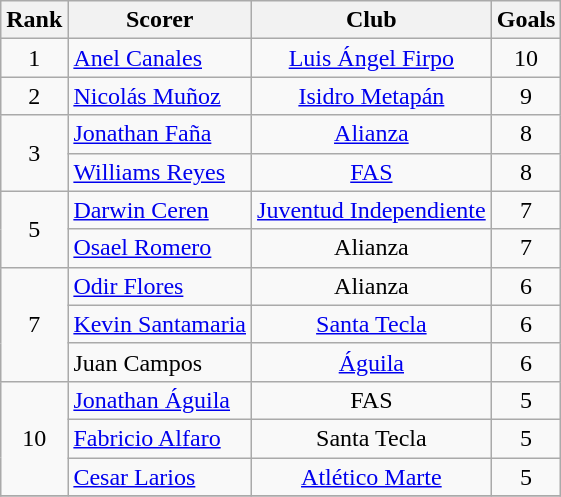<table class="wikitable" style="text-align:center">
<tr>
<th>Rank</th>
<th>Scorer</th>
<th>Club</th>
<th>Goals</th>
</tr>
<tr>
<td>1</td>
<td align="left"> <a href='#'>Anel Canales</a></td>
<td><a href='#'>Luis Ángel Firpo</a></td>
<td>10</td>
</tr>
<tr>
<td>2</td>
<td align="left"> <a href='#'>Nicolás Muñoz</a></td>
<td><a href='#'>Isidro Metapán</a></td>
<td>9</td>
</tr>
<tr>
<td rowspan="2">3</td>
<td align="left"> <a href='#'>Jonathan Faña</a></td>
<td><a href='#'>Alianza</a></td>
<td>8</td>
</tr>
<tr>
<td align="left"> <a href='#'>Williams Reyes</a></td>
<td><a href='#'>FAS</a></td>
<td>8</td>
</tr>
<tr>
<td rowspan="2">5</td>
<td align="left"> <a href='#'>Darwin Ceren</a></td>
<td><a href='#'>Juventud Independiente</a></td>
<td>7</td>
</tr>
<tr>
<td align="left"> <a href='#'>Osael Romero</a></td>
<td>Alianza</td>
<td>7</td>
</tr>
<tr>
<td rowspan="3">7</td>
<td align="left"> <a href='#'>Odir Flores</a></td>
<td>Alianza</td>
<td>6</td>
</tr>
<tr>
<td align="left"> <a href='#'>Kevin Santamaria</a></td>
<td><a href='#'>Santa Tecla</a></td>
<td>6</td>
</tr>
<tr>
<td align="left"> Juan Campos</td>
<td><a href='#'>Águila</a></td>
<td>6</td>
</tr>
<tr>
<td rowspan="3">10</td>
<td align="left"> <a href='#'>Jonathan Águila</a></td>
<td>FAS</td>
<td>5</td>
</tr>
<tr>
<td align="left"> <a href='#'>Fabricio Alfaro</a></td>
<td>Santa Tecla</td>
<td>5</td>
</tr>
<tr>
<td align="left"> <a href='#'>Cesar Larios</a></td>
<td><a href='#'>Atlético Marte</a></td>
<td>5</td>
</tr>
<tr>
</tr>
</table>
